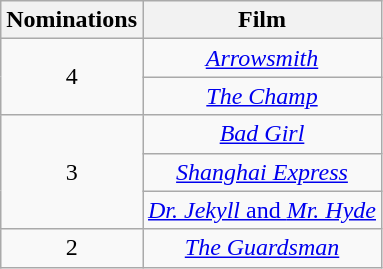<table class="wikitable plainrowheaders" style="text-align: center; margin-right:1em;">
<tr>
<th scope="col" style="width:55px;">Nominations</th>
<th scope="col" style="text-align:center;">Film</th>
</tr>
<tr>
<td scope="row" rowspan="2" style="text-align:center">4</td>
<td><em><a href='#'>Arrowsmith</a></em></td>
</tr>
<tr>
<td><em><a href='#'>The Champ</a></em></td>
</tr>
<tr>
<td scope="row" rowspan="3" style="text-align:center">3</td>
<td><em><a href='#'>Bad Girl</a></em></td>
</tr>
<tr>
<td><em><a href='#'>Shanghai Express</a></em></td>
</tr>
<tr>
<td><em><a href='#'>Dr. Jekyll</em> and <em>Mr. Hyde</a></em></td>
</tr>
<tr>
<td>2</td>
<td><em><a href='#'>The Guardsman</a></em></td>
</tr>
</table>
